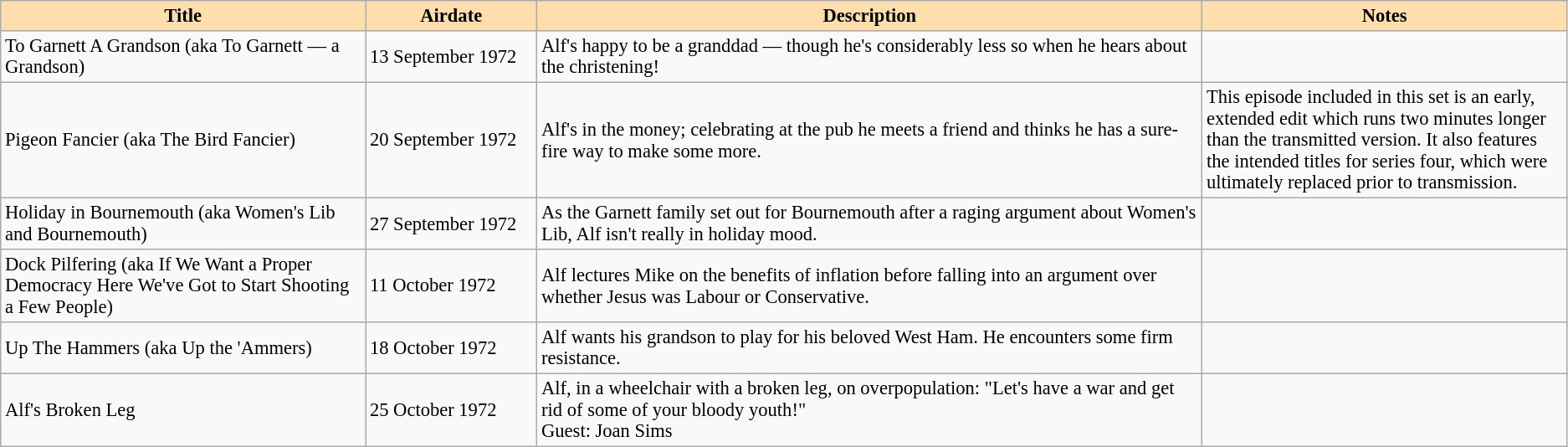<table class="wikitable" border=1 style="font-size: 94%">
<tr>
<th style="background:#ffdead" width=17%>Title</th>
<th style="background:#ffdead" width=8%>Airdate</th>
<th style="background:#ffdead" width=31%>Description</th>
<th style="background:#ffdead" width=17%>Notes</th>
</tr>
<tr>
<td>To Garnett A Grandson (aka To Garnett — a Grandson)</td>
<td>13 September 1972</td>
<td>Alf's happy to be a granddad — though he's considerably less so when he hears about the christening!</td>
<td></td>
</tr>
<tr>
<td>Pigeon Fancier (aka The Bird Fancier)</td>
<td>20 September 1972</td>
<td>Alf's in the money; celebrating at the pub he meets a friend and thinks he has a sure-fire way to make some more.</td>
<td>This episode included in this set is an early, extended edit which runs two minutes longer than the transmitted version. It also features the intended titles for series four, which were ultimately replaced prior to transmission.</td>
</tr>
<tr>
<td>Holiday in Bournemouth (aka Women's Lib and Bournemouth)</td>
<td>27 September 1972</td>
<td>As the Garnett family set out for Bournemouth after a raging argument about Women's Lib, Alf isn't really in holiday mood.</td>
<td></td>
</tr>
<tr>
<td>Dock Pilfering (aka If We Want a Proper Democracy Here We've Got to Start Shooting a Few People)</td>
<td>11 October 1972</td>
<td>Alf lectures Mike on the benefits of inflation before falling into an argument over whether Jesus was Labour or Conservative.</td>
<td></td>
</tr>
<tr>
<td>Up The Hammers (aka Up the 'Ammers)</td>
<td>18 October 1972</td>
<td>Alf wants his grandson to play for his beloved West Ham. He encounters some firm resistance.</td>
<td></td>
</tr>
<tr>
<td>Alf's Broken Leg</td>
<td>25 October 1972</td>
<td>Alf, in a wheelchair with a broken leg, on overpopulation: "Let's have a war and get rid of some of your bloody youth!"<br>Guest: Joan Sims</td>
<td></td>
</tr>
</table>
